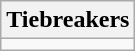<table class="wikitable collapsible collapsed">
<tr>
<th>Tiebreakers</th>
</tr>
<tr>
<td></td>
</tr>
</table>
